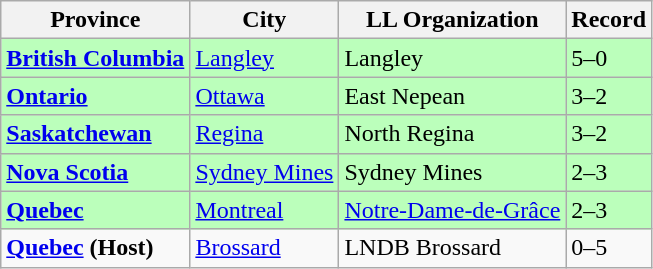<table class="wikitable">
<tr>
<th>Province</th>
<th>City</th>
<th>LL Organization</th>
<th>Record</th>
</tr>
<tr bgcolor=#bbffbb>
<td><strong> <a href='#'>British Columbia</a></strong></td>
<td><a href='#'>Langley</a></td>
<td>Langley</td>
<td>5–0</td>
</tr>
<tr bgcolor=#bbffbb>
<td><strong> <a href='#'>Ontario</a></strong></td>
<td><a href='#'>Ottawa</a></td>
<td>East Nepean</td>
<td>3–2</td>
</tr>
<tr bgcolor=#bbffbb>
<td><strong> <a href='#'>Saskatchewan</a></strong></td>
<td><a href='#'>Regina</a></td>
<td>North Regina</td>
<td>3–2</td>
</tr>
<tr bgcolor=#bbffbb>
<td><strong> <a href='#'>Nova Scotia</a></strong></td>
<td><a href='#'>Sydney Mines</a></td>
<td>Sydney Mines</td>
<td>2–3</td>
</tr>
<tr bgcolor=#bbffbb>
<td><strong> <a href='#'>Quebec</a></strong></td>
<td><a href='#'>Montreal</a></td>
<td><a href='#'>Notre-Dame-de-Grâce</a></td>
<td>2–3</td>
</tr>
<tr>
<td><strong> <a href='#'>Quebec</a> (Host)</strong></td>
<td><a href='#'>Brossard</a></td>
<td>LNDB Brossard</td>
<td>0–5</td>
</tr>
</table>
